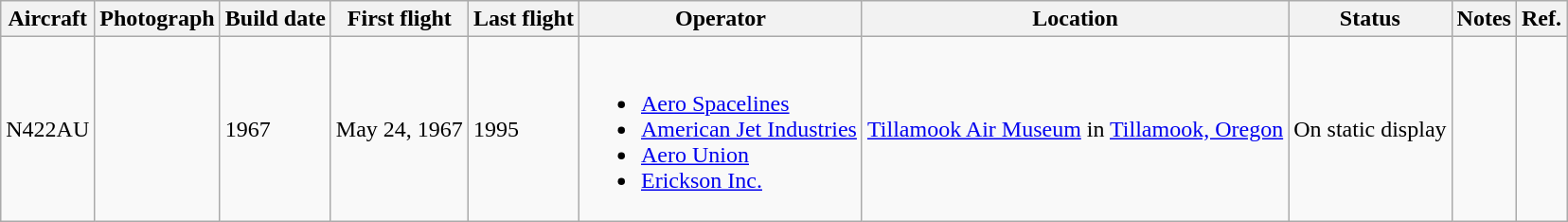<table class="wikitable">
<tr>
<th>Aircraft</th>
<th>Photograph</th>
<th>Build date</th>
<th>First flight</th>
<th>Last flight</th>
<th>Operator</th>
<th>Location</th>
<th>Status</th>
<th>Notes</th>
<th>Ref.</th>
</tr>
<tr>
<td>N422AU</td>
<td></td>
<td>1967</td>
<td>May 24, 1967</td>
<td>1995</td>
<td><br><ul><li><a href='#'>Aero Spacelines</a></li><li><a href='#'>American Jet Industries</a></li><li><a href='#'>Aero Union</a></li><li><a href='#'>Erickson Inc.</a></li></ul></td>
<td><a href='#'>Tillamook Air Museum</a> in <a href='#'>Tillamook, Oregon</a></td>
<td>On static display</td>
<td></td>
<td></td>
</tr>
</table>
